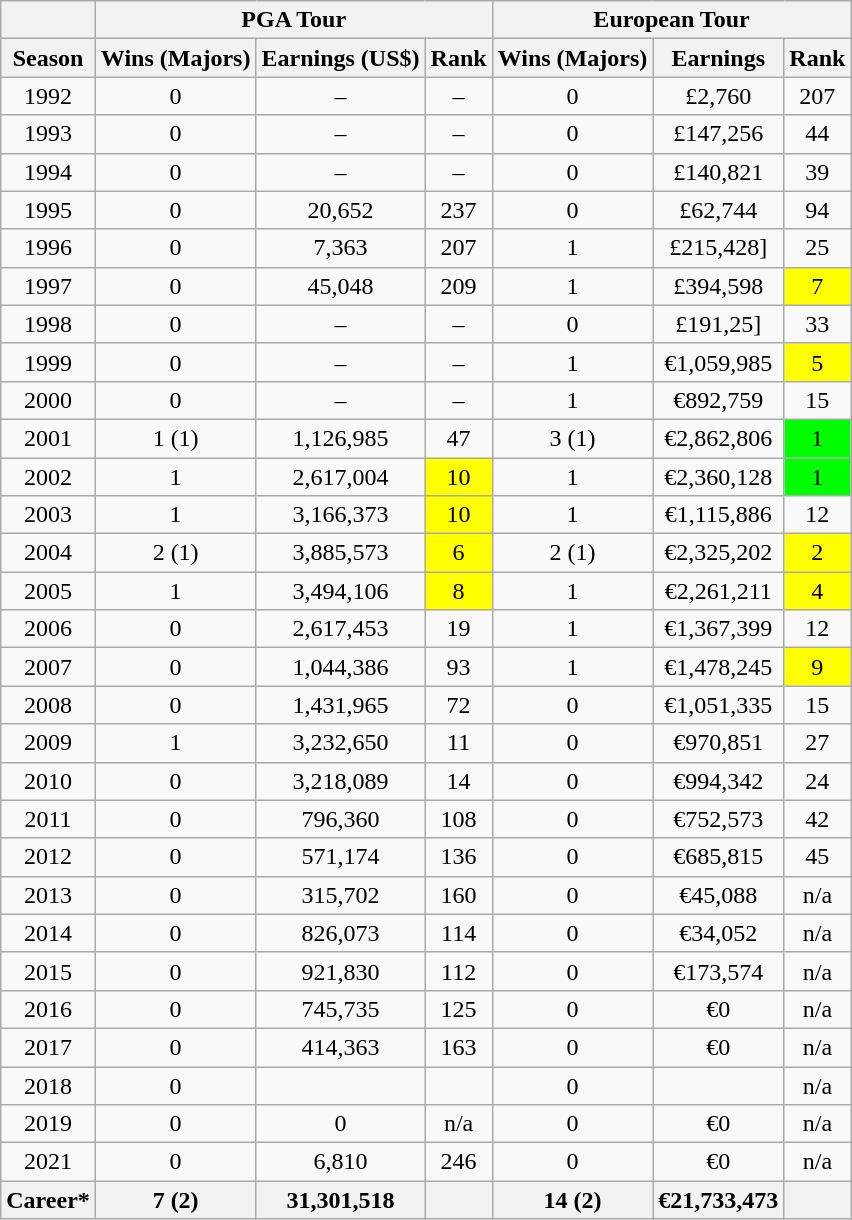<table class=wikitable style="text-align:center">
<tr>
<th></th>
<th colspan=3>PGA Tour</th>
<th colspan=3>European Tour</th>
</tr>
<tr>
<th>Season</th>
<th>Wins (Majors)</th>
<th>Earnings (US$)</th>
<th>Rank</th>
<th>Wins (Majors)</th>
<th>Earnings</th>
<th>Rank</th>
</tr>
<tr>
<td>1992</td>
<td>0</td>
<td>–</td>
<td>–</td>
<td>0</td>
<td>£2,760</td>
<td>207</td>
</tr>
<tr>
<td>1993</td>
<td>0</td>
<td>–</td>
<td>–</td>
<td>0</td>
<td>£147,256</td>
<td>44</td>
</tr>
<tr>
<td>1994</td>
<td>0</td>
<td>–</td>
<td>–</td>
<td>0</td>
<td>£140,821</td>
<td>39</td>
</tr>
<tr>
<td>1995</td>
<td>0</td>
<td>20,652</td>
<td>237</td>
<td>0</td>
<td>£62,744</td>
<td>94</td>
</tr>
<tr>
<td>1996</td>
<td>0</td>
<td>7,363</td>
<td>207</td>
<td>1</td>
<td>£215,428]</td>
<td>25</td>
</tr>
<tr>
<td>1997</td>
<td>0</td>
<td>45,048</td>
<td>209</td>
<td>1</td>
<td>£394,598</td>
<td style="background:yellow;">7</td>
</tr>
<tr>
<td>1998</td>
<td>0</td>
<td>–</td>
<td>–</td>
<td>0</td>
<td>£191,25]</td>
<td>33</td>
</tr>
<tr>
<td>1999</td>
<td>0</td>
<td>–</td>
<td>–</td>
<td>1</td>
<td>€1,059,985</td>
<td style="background:yellow;">5</td>
</tr>
<tr>
<td>2000</td>
<td>0</td>
<td>–</td>
<td>–</td>
<td>1</td>
<td>€892,759</td>
<td>15</td>
</tr>
<tr>
<td>2001</td>
<td>1 (1)</td>
<td>1,126,985</td>
<td>47</td>
<td>3 (1)</td>
<td>€2,862,806</td>
<td style="background:lime;">1</td>
</tr>
<tr>
<td>2002</td>
<td>1</td>
<td>2,617,004</td>
<td style="background:yellow;">10</td>
<td>1</td>
<td>€2,360,128</td>
<td style="background:lime;">1</td>
</tr>
<tr>
<td>2003</td>
<td>1</td>
<td>3,166,373</td>
<td style="background:yellow;">10</td>
<td>1</td>
<td>€1,115,886</td>
<td>12</td>
</tr>
<tr>
<td>2004</td>
<td>2 (1)</td>
<td>3,885,573</td>
<td style="background:yellow;">6</td>
<td>2 (1)</td>
<td>€2,325,202</td>
<td style="background:yellow;">2</td>
</tr>
<tr>
<td>2005</td>
<td>1</td>
<td>3,494,106</td>
<td style="background:yellow;">8</td>
<td>1</td>
<td>€2,261,211</td>
<td style="background:yellow;">4</td>
</tr>
<tr>
<td>2006</td>
<td>0</td>
<td>2,617,453</td>
<td>19</td>
<td>1</td>
<td>€1,367,399</td>
<td>12</td>
</tr>
<tr>
<td>2007</td>
<td>0</td>
<td>1,044,386</td>
<td>93</td>
<td>1</td>
<td>€1,478,245</td>
<td style="background:yellow;">9</td>
</tr>
<tr>
<td>2008</td>
<td>0</td>
<td>1,431,965</td>
<td>72</td>
<td>0</td>
<td>€1,051,335</td>
<td>15</td>
</tr>
<tr>
<td>2009</td>
<td>1</td>
<td>3,232,650</td>
<td>11</td>
<td>0</td>
<td>€970,851</td>
<td>27</td>
</tr>
<tr>
<td>2010</td>
<td>0</td>
<td>3,218,089</td>
<td>14</td>
<td>0</td>
<td>€994,342</td>
<td>24</td>
</tr>
<tr>
<td>2011</td>
<td>0</td>
<td>796,360</td>
<td>108</td>
<td>0</td>
<td>€752,573</td>
<td>42</td>
</tr>
<tr>
<td>2012</td>
<td>0</td>
<td>571,174</td>
<td>136</td>
<td>0</td>
<td>€685,815</td>
<td>45</td>
</tr>
<tr>
<td>2013</td>
<td>0</td>
<td>315,702</td>
<td>160</td>
<td>0</td>
<td>€45,088</td>
<td>n/a</td>
</tr>
<tr>
<td>2014</td>
<td>0</td>
<td>826,073</td>
<td>114</td>
<td>0</td>
<td>€34,052</td>
<td>n/a</td>
</tr>
<tr>
<td>2015</td>
<td>0</td>
<td>921,830</td>
<td>112</td>
<td>0</td>
<td>€173,574</td>
<td>n/a</td>
</tr>
<tr>
<td>2016</td>
<td>0</td>
<td>745,735</td>
<td>125</td>
<td>0</td>
<td>€0</td>
<td>n/a</td>
</tr>
<tr>
<td>2017</td>
<td>0</td>
<td>414,363</td>
<td>163</td>
<td>0</td>
<td>€0</td>
<td>n/a</td>
</tr>
<tr>
<td>2018</td>
<td>0</td>
<td></td>
<td></td>
<td>0</td>
<td></td>
<td>n/a</td>
</tr>
<tr>
<td>2019</td>
<td>0</td>
<td>0</td>
<td>n/a</td>
<td>0</td>
<td>€0</td>
<td>n/a</td>
</tr>
<tr>
<td>2021</td>
<td>0</td>
<td>6,810</td>
<td>246</td>
<td>0</td>
<td>€0</td>
<td>n/a</td>
</tr>
<tr>
<th>Career*</th>
<th>7 (2)</th>
<th>31,301,518</th>
<th></th>
<th>14 (2)</th>
<th>€21,733,473</th>
<th></th>
</tr>
</table>
